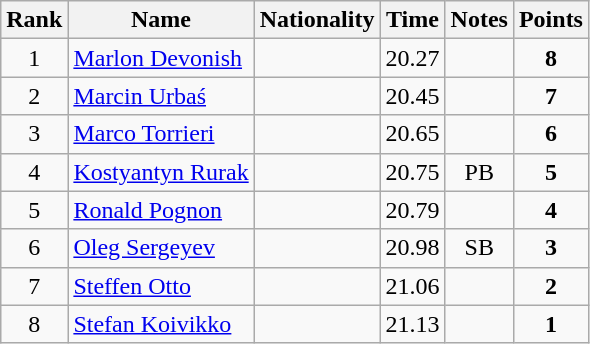<table class="wikitable sortable" style="text-align:center">
<tr>
<th>Rank</th>
<th>Name</th>
<th>Nationality</th>
<th>Time</th>
<th>Notes</th>
<th>Points</th>
</tr>
<tr>
<td>1</td>
<td align=left><a href='#'>Marlon Devonish</a></td>
<td align=left></td>
<td>20.27</td>
<td></td>
<td><strong>8</strong></td>
</tr>
<tr>
<td>2</td>
<td align=left><a href='#'>Marcin Urbaś</a></td>
<td align=left></td>
<td>20.45</td>
<td></td>
<td><strong>7</strong></td>
</tr>
<tr>
<td>3</td>
<td align=left><a href='#'>Marco Torrieri</a></td>
<td align=left></td>
<td>20.65</td>
<td></td>
<td><strong>6</strong></td>
</tr>
<tr>
<td>4</td>
<td align=left><a href='#'>Kostyantyn Rurak</a></td>
<td align=left></td>
<td>20.75</td>
<td>PB</td>
<td><strong>5</strong></td>
</tr>
<tr>
<td>5</td>
<td align=left><a href='#'>Ronald Pognon</a></td>
<td align=left></td>
<td>20.79</td>
<td></td>
<td><strong>4</strong></td>
</tr>
<tr>
<td>6</td>
<td align=left><a href='#'>Oleg Sergeyev</a></td>
<td align=left></td>
<td>20.98</td>
<td>SB</td>
<td><strong>3</strong></td>
</tr>
<tr>
<td>7</td>
<td align=left><a href='#'>Steffen Otto</a></td>
<td align=left></td>
<td>21.06</td>
<td></td>
<td><strong>2</strong></td>
</tr>
<tr>
<td>8</td>
<td align=left><a href='#'>Stefan Koivikko</a></td>
<td align=left></td>
<td>21.13</td>
<td></td>
<td><strong>1</strong></td>
</tr>
</table>
